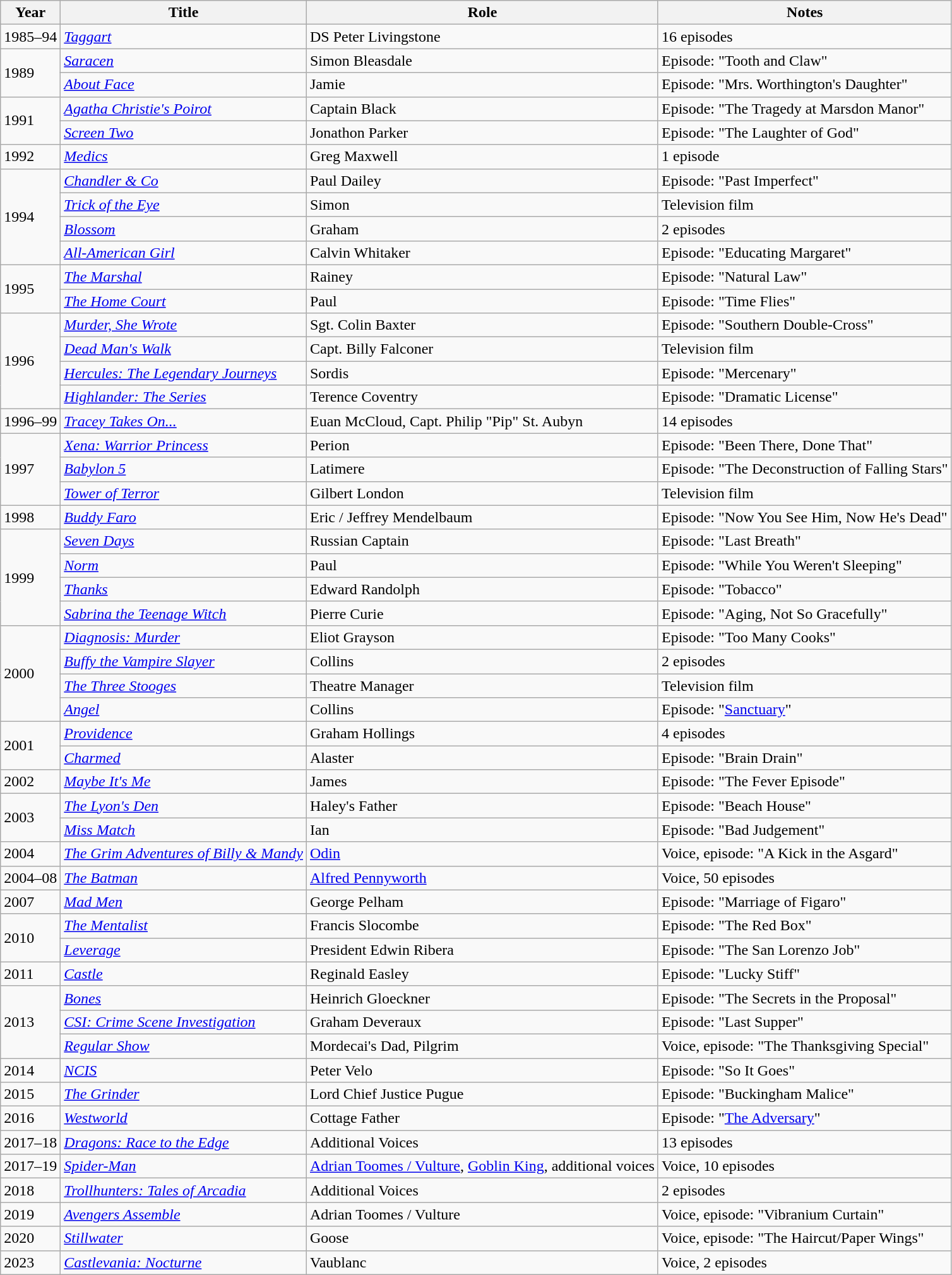<table class="wikitable sortable">
<tr>
<th>Year</th>
<th>Title</th>
<th>Role</th>
<th>Notes</th>
</tr>
<tr>
<td>1985–94</td>
<td><em><a href='#'>Taggart</a></em></td>
<td>DS Peter Livingstone</td>
<td>16 episodes</td>
</tr>
<tr>
<td rowspan="2">1989</td>
<td><em><a href='#'>Saracen</a></em></td>
<td>Simon Bleasdale</td>
<td>Episode: "Tooth and Claw"</td>
</tr>
<tr>
<td><em><a href='#'>About Face</a></em></td>
<td>Jamie</td>
<td>Episode: "Mrs. Worthington's Daughter"</td>
</tr>
<tr>
<td rowspan="2">1991</td>
<td><em><a href='#'>Agatha Christie's Poirot</a></em></td>
<td>Captain Black</td>
<td>Episode: "The Tragedy at Marsdon Manor"</td>
</tr>
<tr>
<td><em><a href='#'>Screen Two</a></em></td>
<td>Jonathon Parker</td>
<td>Episode: "The Laughter of God"</td>
</tr>
<tr>
<td>1992</td>
<td><em><a href='#'>Medics</a></em></td>
<td>Greg Maxwell</td>
<td>1 episode</td>
</tr>
<tr>
<td rowspan="4">1994</td>
<td><em><a href='#'>Chandler & Co</a></em></td>
<td>Paul Dailey</td>
<td>Episode: "Past Imperfect"</td>
</tr>
<tr>
<td><em><a href='#'>Trick of the Eye</a></em></td>
<td>Simon</td>
<td>Television film</td>
</tr>
<tr>
<td><em><a href='#'>Blossom</a></em></td>
<td>Graham</td>
<td>2 episodes</td>
</tr>
<tr>
<td><em><a href='#'>All-American Girl</a></em></td>
<td>Calvin Whitaker</td>
<td>Episode: "Educating Margaret"</td>
</tr>
<tr>
<td rowspan="2">1995</td>
<td><em><a href='#'>The Marshal</a></em></td>
<td>Rainey</td>
<td>Episode: "Natural Law"</td>
</tr>
<tr>
<td><em><a href='#'>The Home Court</a></em></td>
<td>Paul</td>
<td>Episode: "Time Flies"</td>
</tr>
<tr>
<td rowspan="4">1996</td>
<td><em><a href='#'>Murder, She Wrote</a></em></td>
<td>Sgt. Colin Baxter</td>
<td>Episode: "Southern Double-Cross"</td>
</tr>
<tr>
<td><em><a href='#'>Dead Man's Walk</a></em></td>
<td>Capt. Billy Falconer</td>
<td>Television film</td>
</tr>
<tr>
<td><em><a href='#'>Hercules: The Legendary Journeys</a></em></td>
<td>Sordis</td>
<td>Episode: "Mercenary"</td>
</tr>
<tr>
<td><em><a href='#'>Highlander: The Series</a></em></td>
<td>Terence Coventry</td>
<td>Episode: "Dramatic License"</td>
</tr>
<tr>
<td>1996–99</td>
<td><em><a href='#'>Tracey Takes On...</a></em></td>
<td>Euan McCloud, Capt. Philip "Pip" St. Aubyn</td>
<td>14 episodes</td>
</tr>
<tr>
<td rowspan="3">1997</td>
<td><em><a href='#'>Xena: Warrior Princess</a></em></td>
<td>Perion</td>
<td>Episode: "Been There, Done That"</td>
</tr>
<tr>
<td><em><a href='#'>Babylon 5</a></em></td>
<td>Latimere</td>
<td>Episode: "The Deconstruction of Falling Stars"</td>
</tr>
<tr>
<td><em><a href='#'>Tower of Terror</a></em></td>
<td>Gilbert London</td>
<td>Television film</td>
</tr>
<tr>
<td>1998</td>
<td><em><a href='#'>Buddy Faro</a></em></td>
<td>Eric / Jeffrey Mendelbaum</td>
<td>Episode: "Now You See Him, Now He's Dead"</td>
</tr>
<tr>
<td rowspan="4">1999</td>
<td><em><a href='#'>Seven Days</a></em></td>
<td>Russian Captain</td>
<td>Episode: "Last Breath"</td>
</tr>
<tr>
<td><em><a href='#'>Norm</a></em></td>
<td>Paul</td>
<td>Episode: "While You Weren't Sleeping"</td>
</tr>
<tr>
<td><em><a href='#'>Thanks</a></em></td>
<td>Edward Randolph</td>
<td>Episode: "Tobacco"</td>
</tr>
<tr>
<td><em><a href='#'>Sabrina the Teenage Witch</a></em></td>
<td>Pierre Curie</td>
<td>Episode: "Aging, Not So Gracefully"</td>
</tr>
<tr>
<td rowspan="4">2000</td>
<td><em><a href='#'>Diagnosis: Murder</a></em></td>
<td>Eliot Grayson</td>
<td>Episode: "Too Many Cooks"</td>
</tr>
<tr>
<td><em><a href='#'>Buffy the Vampire Slayer</a></em></td>
<td>Collins</td>
<td>2 episodes</td>
</tr>
<tr>
<td><em><a href='#'>The Three Stooges</a></em></td>
<td>Theatre Manager</td>
<td>Television film</td>
</tr>
<tr>
<td><em><a href='#'>Angel</a></em></td>
<td>Collins</td>
<td>Episode: "<a href='#'>Sanctuary</a>"</td>
</tr>
<tr>
<td rowspan="2">2001</td>
<td><em><a href='#'>Providence</a></em></td>
<td>Graham Hollings</td>
<td>4 episodes</td>
</tr>
<tr>
<td><em><a href='#'>Charmed</a></em></td>
<td>Alaster</td>
<td>Episode: "Brain Drain"</td>
</tr>
<tr>
<td>2002</td>
<td><em><a href='#'>Maybe It's Me</a></em></td>
<td>James</td>
<td>Episode: "The Fever Episode"</td>
</tr>
<tr>
<td rowspan="2">2003</td>
<td><em><a href='#'>The Lyon's Den</a></em></td>
<td>Haley's Father</td>
<td>Episode: "Beach House"</td>
</tr>
<tr>
<td><em><a href='#'>Miss Match</a></em></td>
<td>Ian</td>
<td>Episode: "Bad Judgement"</td>
</tr>
<tr>
<td>2004</td>
<td><em><a href='#'>The Grim Adventures of Billy & Mandy</a></em></td>
<td><a href='#'>Odin</a></td>
<td>Voice, episode: "A Kick in the Asgard"</td>
</tr>
<tr>
<td>2004–08</td>
<td><em><a href='#'>The Batman</a></em></td>
<td><a href='#'>Alfred Pennyworth</a></td>
<td>Voice, 50 episodes</td>
</tr>
<tr>
<td>2007</td>
<td><em><a href='#'>Mad Men</a></em></td>
<td>George Pelham</td>
<td>Episode: "Marriage of Figaro"</td>
</tr>
<tr>
<td rowspan="2">2010</td>
<td><em><a href='#'>The Mentalist</a></em></td>
<td>Francis Slocombe</td>
<td>Episode: "The Red Box"</td>
</tr>
<tr>
<td><em><a href='#'>Leverage</a></em></td>
<td>President Edwin Ribera</td>
<td>Episode: "The San Lorenzo Job"</td>
</tr>
<tr>
<td>2011</td>
<td><em><a href='#'>Castle</a></em></td>
<td>Reginald Easley</td>
<td>Episode: "Lucky Stiff"</td>
</tr>
<tr>
<td rowspan="3">2013</td>
<td><em><a href='#'>Bones</a></em></td>
<td>Heinrich Gloeckner</td>
<td>Episode: "The Secrets in the Proposal"</td>
</tr>
<tr>
<td><em><a href='#'>CSI: Crime Scene Investigation</a></em></td>
<td>Graham Deveraux</td>
<td>Episode: "Last Supper"</td>
</tr>
<tr>
<td><em><a href='#'>Regular Show</a></em></td>
<td>Mordecai's Dad, Pilgrim</td>
<td>Voice, episode: "The Thanksgiving Special"</td>
</tr>
<tr>
<td>2014</td>
<td><em><a href='#'>NCIS</a></em></td>
<td>Peter Velo</td>
<td>Episode: "So It Goes"</td>
</tr>
<tr>
<td>2015</td>
<td><em><a href='#'>The Grinder</a></em></td>
<td>Lord Chief Justice Pugue</td>
<td>Episode: "Buckingham Malice"</td>
</tr>
<tr>
<td>2016</td>
<td><em><a href='#'>Westworld</a></em></td>
<td>Cottage Father</td>
<td>Episode: "<a href='#'>The Adversary</a>"</td>
</tr>
<tr>
<td>2017–18</td>
<td><em><a href='#'>Dragons: Race to the Edge</a></em></td>
<td>Additional Voices</td>
<td>13 episodes</td>
</tr>
<tr>
<td>2017–19</td>
<td><em><a href='#'>Spider-Man</a></em></td>
<td><a href='#'>Adrian Toomes / Vulture</a>, <a href='#'>Goblin King</a>, additional voices</td>
<td>Voice, 10 episodes</td>
</tr>
<tr>
<td>2018</td>
<td><em><a href='#'>Trollhunters: Tales of Arcadia</a></em></td>
<td>Additional Voices</td>
<td>2 episodes</td>
</tr>
<tr>
<td>2019</td>
<td><em><a href='#'>Avengers Assemble</a></em></td>
<td>Adrian Toomes / Vulture</td>
<td>Voice, episode: "Vibranium Curtain"</td>
</tr>
<tr>
<td>2020</td>
<td><em><a href='#'>Stillwater</a></em></td>
<td>Goose</td>
<td>Voice, episode: "The Haircut/Paper Wings"</td>
</tr>
<tr>
<td>2023</td>
<td><em><a href='#'>Castlevania: Nocturne</a></em></td>
<td>Vaublanc</td>
<td>Voice, 2 episodes</td>
</tr>
</table>
